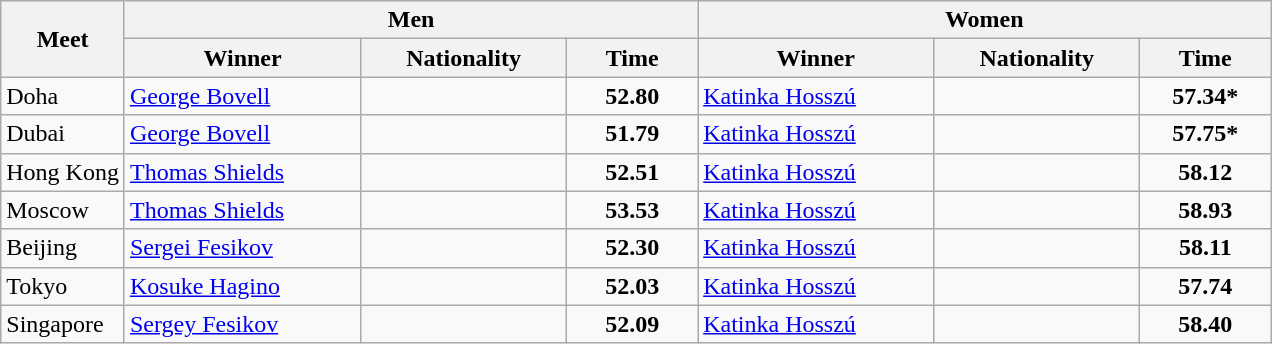<table class="wikitable">
<tr>
<th rowspan="2">Meet</th>
<th colspan="3">Men</th>
<th colspan="3">Women</th>
</tr>
<tr>
<th width=150>Winner</th>
<th width=130>Nationality</th>
<th width=80>Time</th>
<th width=150>Winner</th>
<th width=130>Nationality</th>
<th width=80>Time</th>
</tr>
<tr>
<td>Doha</td>
<td><a href='#'>George Bovell</a></td>
<td></td>
<td align=center><strong>52.80</strong></td>
<td><a href='#'>Katinka Hosszú</a></td>
<td></td>
<td align=center><strong>57.34*</strong></td>
</tr>
<tr>
<td>Dubai</td>
<td><a href='#'>George Bovell</a></td>
<td></td>
<td align=center><strong>51.79</strong></td>
<td><a href='#'>Katinka Hosszú</a></td>
<td></td>
<td align=center><strong>57.75*</strong></td>
</tr>
<tr>
<td>Hong Kong</td>
<td><a href='#'>Thomas Shields</a></td>
<td></td>
<td align=center><strong>52.51</strong></td>
<td><a href='#'>Katinka Hosszú</a></td>
<td></td>
<td align=center><strong>58.12</strong></td>
</tr>
<tr>
<td>Moscow</td>
<td><a href='#'>Thomas Shields</a></td>
<td></td>
<td align=center><strong>53.53</strong></td>
<td><a href='#'>Katinka Hosszú</a></td>
<td></td>
<td align=center><strong>58.93</strong></td>
</tr>
<tr>
<td>Beijing</td>
<td><a href='#'>Sergei Fesikov</a></td>
<td></td>
<td align=center><strong>52.30</strong></td>
<td><a href='#'>Katinka Hosszú</a></td>
<td></td>
<td align=center><strong>58.11</strong></td>
</tr>
<tr>
<td>Tokyo</td>
<td><a href='#'>Kosuke Hagino</a></td>
<td></td>
<td align=center><strong>52.03</strong></td>
<td><a href='#'>Katinka Hosszú</a></td>
<td></td>
<td align=center><strong>57.74</strong></td>
</tr>
<tr>
<td>Singapore</td>
<td><a href='#'>Sergey Fesikov</a></td>
<td></td>
<td align=center><strong>52.09</strong></td>
<td><a href='#'>Katinka Hosszú</a></td>
<td></td>
<td align=center><strong>58.40</strong></td>
</tr>
</table>
